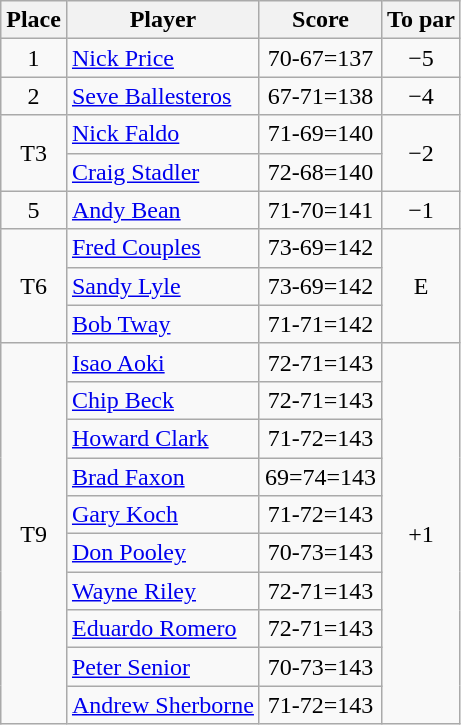<table class="wikitable">
<tr>
<th>Place</th>
<th>Player</th>
<th>Score</th>
<th>To par</th>
</tr>
<tr>
<td align=center>1</td>
<td> <a href='#'>Nick Price</a></td>
<td align=center>70-67=137</td>
<td align=center>−5</td>
</tr>
<tr>
<td align=center>2</td>
<td> <a href='#'>Seve Ballesteros</a></td>
<td align=center>67-71=138</td>
<td align=center>−4</td>
</tr>
<tr>
<td rowspan="2" align=center>T3</td>
<td> <a href='#'>Nick Faldo</a></td>
<td align=center>71-69=140</td>
<td rowspan="2" align=center>−2</td>
</tr>
<tr>
<td> <a href='#'>Craig Stadler</a></td>
<td align=center>72-68=140</td>
</tr>
<tr>
<td align=center>5</td>
<td> <a href='#'>Andy Bean</a></td>
<td align=center>71-70=141</td>
<td align=center>−1</td>
</tr>
<tr>
<td rowspan="3" align=center>T6</td>
<td> <a href='#'>Fred Couples</a></td>
<td align=center>73-69=142</td>
<td rowspan="3" align=center>E</td>
</tr>
<tr>
<td> <a href='#'>Sandy Lyle</a></td>
<td align=center>73-69=142</td>
</tr>
<tr>
<td> <a href='#'>Bob Tway</a></td>
<td align=center>71-71=142</td>
</tr>
<tr>
<td rowspan="10" align=center>T9</td>
<td> <a href='#'>Isao Aoki</a></td>
<td align=center>72-71=143</td>
<td rowspan="10" align=center>+1</td>
</tr>
<tr>
<td> <a href='#'>Chip Beck</a></td>
<td align=center>72-71=143</td>
</tr>
<tr>
<td> <a href='#'>Howard Clark</a></td>
<td align=center>71-72=143</td>
</tr>
<tr>
<td> <a href='#'>Brad Faxon</a></td>
<td align=center>69=74=143</td>
</tr>
<tr>
<td> <a href='#'>Gary Koch</a></td>
<td align=center>71-72=143</td>
</tr>
<tr>
<td> <a href='#'>Don Pooley</a></td>
<td align=center>70-73=143</td>
</tr>
<tr>
<td> <a href='#'>Wayne Riley</a></td>
<td align=center>72-71=143</td>
</tr>
<tr>
<td> <a href='#'>Eduardo Romero</a></td>
<td align=center>72-71=143</td>
</tr>
<tr>
<td> <a href='#'>Peter Senior</a></td>
<td align=center>70-73=143</td>
</tr>
<tr>
<td> <a href='#'>Andrew Sherborne</a></td>
<td align=center>71-72=143</td>
</tr>
</table>
